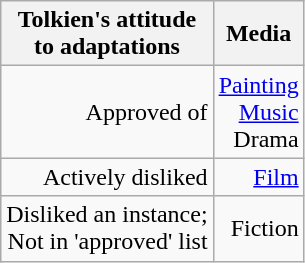<table class="wikitable floatright"; style="text-align:right;">
<tr>
<th>Tolkien's attitude<br>to adaptations</th>
<th>Media</th>
</tr>
<tr>
<td>Approved of</td>
<td><a href='#'>Painting</a> <br><a href='#'>Music</a> <br>Drama </td>
</tr>
<tr>
<td>Actively disliked</td>
<td><a href='#'>Film</a> </td>
</tr>
<tr>
<td>Disliked an instance;<br>Not in 'approved' list</td>
<td>Fiction </td>
</tr>
</table>
